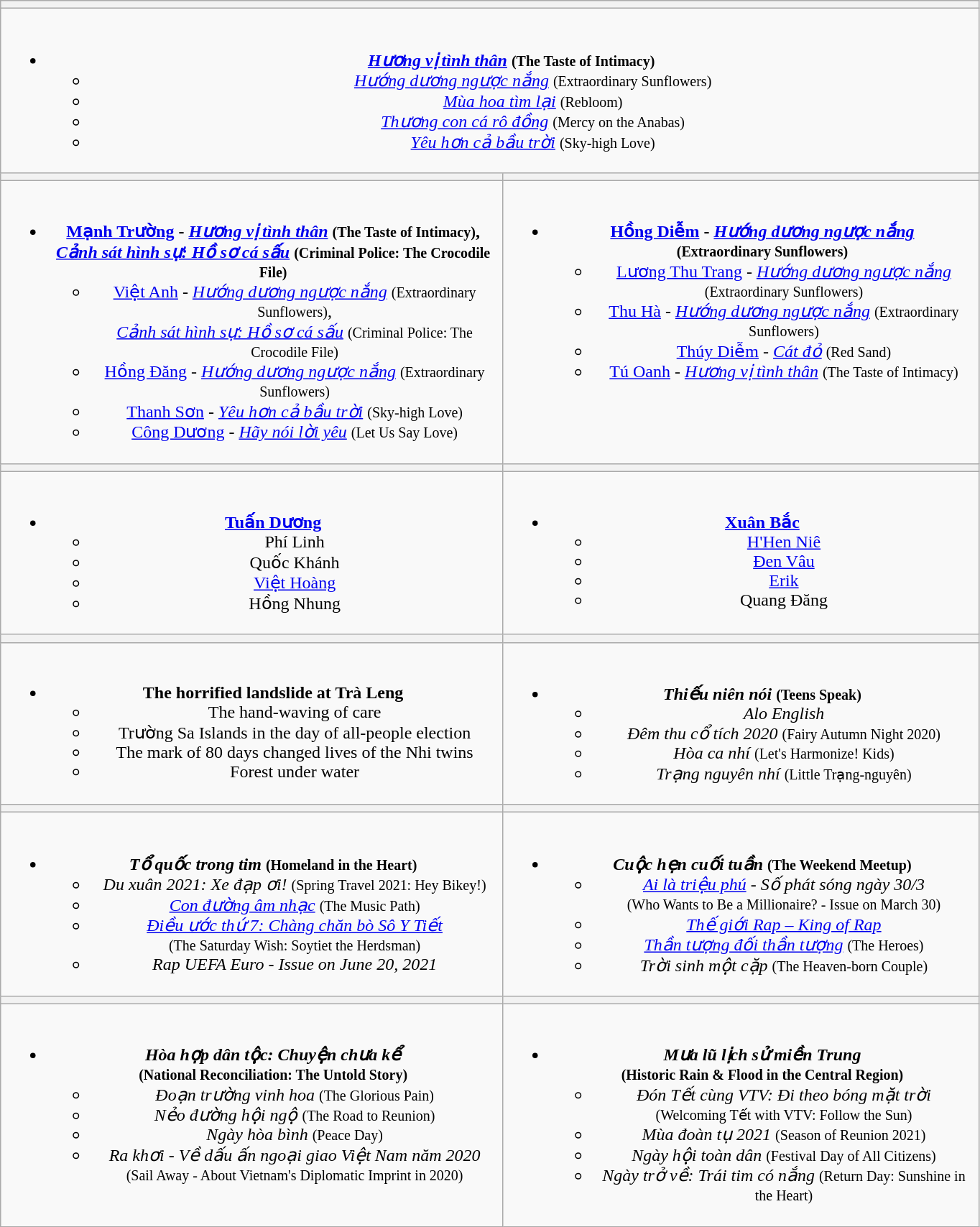<table class="wikitable" style="text-align:center; width:71.9%;">
<tr>
<th colspan="2" style="width=" 100% "></th>
</tr>
<tr>
<td colspan="2" style="width=" 100% "><br><ul><li><strong> <em><a href='#'>Hương vị tình thân</a></em> <small>(The Taste of Intimacy)</small></strong><ul><li><em><a href='#'>Hướng dương ngược nắng</a></em> <small>(Extraordinary Sunflowers)</small></li><li><em><a href='#'>Mùa hoa tìm lại</a></em> <small>(Rebloom)</small></li><li><em><a href='#'>Thương con cá rô đồng</a></em> <small>(Mercy on the Anabas)</small></li><li><em><a href='#'>Yêu hơn cả bầu trời</a></em> <small>(Sky-high Love)</small></li></ul></li></ul></td>
</tr>
<tr>
<th style="width="50%"></th>
<th style="width="50%"></th>
</tr>
<tr>
<td valign="top"><br><ul><li><strong><a href='#'>Mạnh Trường</a> - <em><a href='#'>Hương vị tình thân</a></em> <small>(The Taste of Intimacy)</small>,<br><em><a href='#'>Cảnh sát hình sự: Hồ sơ cá sấu</a></em> <small>(Criminal Police: The Crocodile File)</small></strong><ul><li><a href='#'>Việt Anh</a> - <em><a href='#'>Hướng dương ngược nắng</a></em> <small>(Extraordinary Sunflowers)</small>,<br><em><a href='#'>Cảnh sát hình sự: Hồ sơ cá sấu</a></em> <small>(Criminal Police: The Crocodile File)</small></li><li><a href='#'>Hồng Đăng</a> - <em><a href='#'>Hướng dương ngược nắng</a></em> <small>(Extraordinary Sunflowers)</small></li><li><a href='#'>Thanh Sơn</a> - <em><a href='#'>Yêu hơn cả bầu trời</a></em> <small>(Sky-high Love)</small></li><li><a href='#'>Công Dương</a> - <em><a href='#'>Hãy nói lời yêu</a></em> <small>(Let Us Say Love)</small></li></ul></li></ul></td>
<td valign="top"><br><ul><li><strong><a href='#'>Hồng Diễm</a> - <em><a href='#'>Hướng dương ngược nắng</a></em> <br><small>(Extraordinary Sunflowers)</small></strong><ul><li><a href='#'>Lương Thu Trang</a> - <em><a href='#'>Hướng dương ngược nắng</a></em> <br><small>(Extraordinary Sunflowers)</small></li><li><a href='#'>Thu Hà</a> - <em><a href='#'>Hướng dương ngược nắng</a></em> <small>(Extraordinary Sunflowers)</small></li><li><a href='#'>Thúy Diễm</a> - <em><a href='#'>Cát đỏ</a></em> <small>(Red Sand)</small></li><li><a href='#'>Tú Oanh</a> - <em><a href='#'>Hương vị tình thân</a></em> <small>(The Taste of Intimacy)</small></li></ul></li></ul></td>
</tr>
<tr>
<th style="width="50%"></th>
<th style="width="50%"></th>
</tr>
<tr>
<td valign="top"><br><ul><li><strong><a href='#'>Tuấn Dương</a></strong><ul><li>Phí Linh</li><li>Quốc Khánh</li><li><a href='#'>Việt Hoàng</a></li><li>Hồng Nhung</li></ul></li></ul></td>
<td valign="top"><br><ul><li><strong><a href='#'>Xuân Bắc</a></strong><ul><li><a href='#'>H'Hen Niê</a></li><li><a href='#'>Đen Vâu</a></li><li><a href='#'>Erik</a></li><li>Quang Đăng</li></ul></li></ul></td>
</tr>
<tr>
<th style="width="50%"></th>
<th style="width="50%"></th>
</tr>
<tr>
<td valign="top"><br><ul><li><strong>The horrified landslide at Trà Leng</strong><ul><li>The hand-waving of care</li><li>Trường Sa Islands in the day of all-people election</li><li>The mark of 80 days changed lives of the Nhi twins</li><li>Forest under water</li></ul></li></ul></td>
<td valign="top"><br><ul><li><strong> <em>Thiếu niên nói</em> <small>(Teens Speak)</small></strong><ul><li><em>Alo English</em></li><li><em>Đêm thu cổ tích 2020</em> <small>(Fairy Autumn Night 2020)</small></li><li><em>Hòa ca nhí</em> <small>(Let's Harmonize! Kids)</small></li><li><em>Trạng nguyên nhí</em> <small>(Little Trạng-nguyên)</small></li></ul></li></ul></td>
</tr>
<tr>
<th style="width="50%"></th>
<th style="width="50%"></th>
</tr>
<tr>
<td valign="top"><br><ul><li><strong> <em>Tổ quốc trong tim</em> <small>(Homeland in the Heart)</small></strong><ul><li><em>Du xuân 2021: Xe đạp ơi!</em> <small>(Spring Travel 2021: Hey Bikey!)</small></li><li><em><a href='#'>Con đường âm nhạc</a></em> <small>(The Music Path)</small></li><li><em><a href='#'>Điều ước thứ 7: Chàng chăn bò Sô Y Tiết</a></em> <br><small>(The Saturday Wish: Soytiet the Herdsman)</small></li><li><em>Rap UEFA Euro - Issue on June 20, 2021</em></li></ul></li></ul></td>
<td valign="top"><br><ul><li><strong> <em>Cuộc hẹn cuối tuần</em> <small>(The Weekend Meetup)</small></strong><ul><li><em><a href='#'>Ai là triệu phú</a> - Số phát sóng ngày 30/3</em> <br><small>(Who Wants to Be a Millionaire? - Issue on March 30)</small></li><li><em><a href='#'>Thế giới Rap – King of Rap</a></em></li><li><em><a href='#'>Thần tượng đối thần tượng</a></em> <small>(The Heroes)</small></li><li><em>Trời sinh một cặp</em> <small>(The Heaven-born Couple)</small></li></ul></li></ul></td>
</tr>
<tr>
<th style="width="50%"></th>
<th style="width="50%"></th>
</tr>
<tr>
<td valign="top"><br><ul><li><strong><em>Hòa hợp dân tộc: Chuyện chưa kể</em></strong> <br><small><strong>(National Reconciliation: The Untold Story)</strong></small><ul><li><em>Đoạn trường vinh hoa</em> <small>(The Glorious Pain)</small></li><li><em>Nẻo đường hội ngộ</em> <small>(The Road to Reunion)</small></li><li><em>Ngày hòa bình</em> <small>(Peace Day)</small></li><li><em>Ra khơi - Về dấu ấn ngoại giao Việt Nam năm 2020</em> <br><small>(Sail Away - About Vietnam's Diplomatic Imprint in 2020)</small></li></ul></li></ul></td>
<td valign="top"><br><ul><li><strong> <em>Mưa lũ lịch sử miền Trung</em> <br><small>(Historic Rain & Flood in the Central Region)</small></strong><ul><li><em>Đón Tết cùng VTV: Đi theo bóng mặt trời</em> <br><small>(Welcoming Tết with VTV: Follow the Sun)</small></li><li><em>Mùa đoàn tụ 2021</em> <small>(Season of Reunion 2021)</small></li><li><em>Ngày hội toàn dân</em> <small>(Festival Day of All Citizens)</small></li><li><em>Ngày trở về: Trái tim có nắng</em> <small>(Return Day: Sunshine in the Heart)</small></li></ul></li></ul></td>
</tr>
</table>
